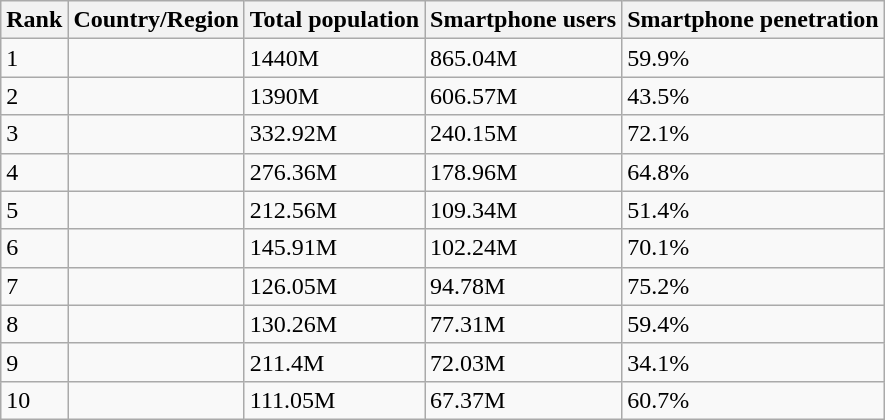<table class="wikitable sortable">
<tr>
<th>Rank</th>
<th>Country/Region</th>
<th data-sort-type="number">Total population</th>
<th data-sort-type="number">Smartphone users</th>
<th>Smartphone penetration</th>
</tr>
<tr>
<td>1</td>
<td></td>
<td>1440M</td>
<td>865.04M</td>
<td>59.9%</td>
</tr>
<tr>
<td>2</td>
<td></td>
<td>1390M</td>
<td>606.57M</td>
<td>43.5%</td>
</tr>
<tr>
<td>3</td>
<td></td>
<td>332.92M</td>
<td>240.15M</td>
<td>72.1%</td>
</tr>
<tr>
<td>4</td>
<td></td>
<td>276.36M</td>
<td>178.96M</td>
<td>64.8%</td>
</tr>
<tr>
<td>5</td>
<td></td>
<td>212.56M</td>
<td>109.34M</td>
<td>51.4%</td>
</tr>
<tr>
<td>6</td>
<td></td>
<td>145.91M</td>
<td>102.24M</td>
<td>70.1%</td>
</tr>
<tr>
<td>7</td>
<td></td>
<td>126.05M</td>
<td>94.78M</td>
<td>75.2%</td>
</tr>
<tr>
<td>8</td>
<td></td>
<td>130.26M</td>
<td>77.31M</td>
<td>59.4%</td>
</tr>
<tr>
<td>9</td>
<td></td>
<td>211.4M</td>
<td>72.03M</td>
<td>34.1%</td>
</tr>
<tr>
<td>10</td>
<td></td>
<td>111.05M</td>
<td>67.37M</td>
<td>60.7%</td>
</tr>
</table>
